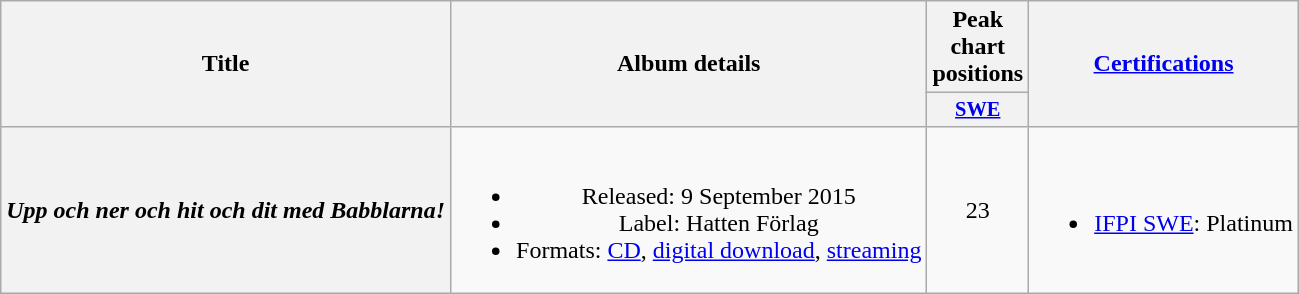<table class="wikitable plainrowheaders" style="text-align:center;">
<tr>
<th scope="col" rowspan="2">Title</th>
<th scope="col" rowspan="2">Album details</th>
<th scope="col" colspan="1">Peak chart positions</th>
<th scope="col" rowspan="2"><a href='#'>Certifications</a></th>
</tr>
<tr>
<th scope="col" style="width:3em;font-size:85%;"><a href='#'>SWE</a><br></th>
</tr>
<tr>
<th scope="row"><em>Upp och ner och hit och dit med Babblarna!</em></th>
<td><br><ul><li>Released: 9 September 2015</li><li>Label: Hatten Förlag</li><li>Formats: <a href='#'>CD</a>, <a href='#'>digital download</a>, <a href='#'>streaming</a></li></ul></td>
<td>23</td>
<td><br><ul><li><a href='#'>IFPI SWE</a>: Platinum</li></ul></td>
</tr>
</table>
